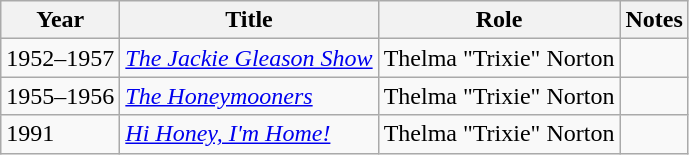<table class="wikitable">
<tr>
<th>Year</th>
<th>Title</th>
<th>Role</th>
<th>Notes</th>
</tr>
<tr>
<td>1952–1957</td>
<td><em><a href='#'>The Jackie Gleason Show</a></em></td>
<td>Thelma "Trixie" Norton</td>
<td></td>
</tr>
<tr>
<td>1955–1956</td>
<td><em><a href='#'>The Honeymooners</a></em></td>
<td>Thelma "Trixie" Norton</td>
<td></td>
</tr>
<tr>
<td>1991</td>
<td><em><a href='#'>Hi Honey, I'm Home!</a></em></td>
<td>Thelma "Trixie" Norton</td>
<td></td>
</tr>
</table>
